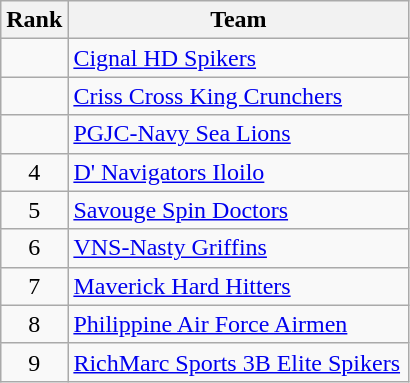<table class="wikitable" style="text-align: center">
<tr>
<th width=>Rank</th>
<th width=220>Team</th>
</tr>
<tr>
<td></td>
<td style="text-align:left"><a href='#'>Cignal HD Spikers</a></td>
</tr>
<tr>
<td></td>
<td style="text-align:left"><a href='#'>Criss Cross King Crunchers</a></td>
</tr>
<tr>
<td></td>
<td style="text-align:left"><a href='#'>PGJC-Navy Sea Lions</a></td>
</tr>
<tr>
<td>4</td>
<td style="text-align:left"><a href='#'>D' Navigators Iloilo</a></td>
</tr>
<tr>
<td>5</td>
<td style="text-align:left"><a href='#'>Savouge Spin Doctors</a></td>
</tr>
<tr>
<td>6</td>
<td style="text-align:left"><a href='#'>VNS-Nasty Griffins</a></td>
</tr>
<tr>
<td>7</td>
<td style="text-align:left"><a href='#'>Maverick Hard Hitters</a></td>
</tr>
<tr>
<td>8</td>
<td style="text-align:left"><a href='#'>Philippine Air Force Airmen</a></td>
</tr>
<tr>
<td>9</td>
<td style="text-align:left"><a href='#'>RichMarc Sports 3B Elite Spikers</a></td>
</tr>
</table>
